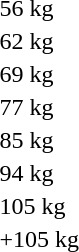<table>
<tr>
<td>56 kg<br></td>
<td></td>
<td></td>
<td></td>
</tr>
<tr>
<td>62 kg<br></td>
<td></td>
<td></td>
<td></td>
</tr>
<tr>
<td>69 kg<br></td>
<td></td>
<td></td>
<td></td>
</tr>
<tr>
<td>77 kg<br></td>
<td></td>
<td></td>
<td></td>
</tr>
<tr>
<td>85 kg<br></td>
<td></td>
<td></td>
<td></td>
</tr>
<tr>
<td>94 kg<br></td>
<td></td>
<td></td>
<td></td>
</tr>
<tr>
<td>105 kg<br></td>
<td></td>
<td></td>
<td></td>
</tr>
<tr>
<td>+105 kg<br></td>
<td></td>
<td></td>
<td></td>
</tr>
</table>
